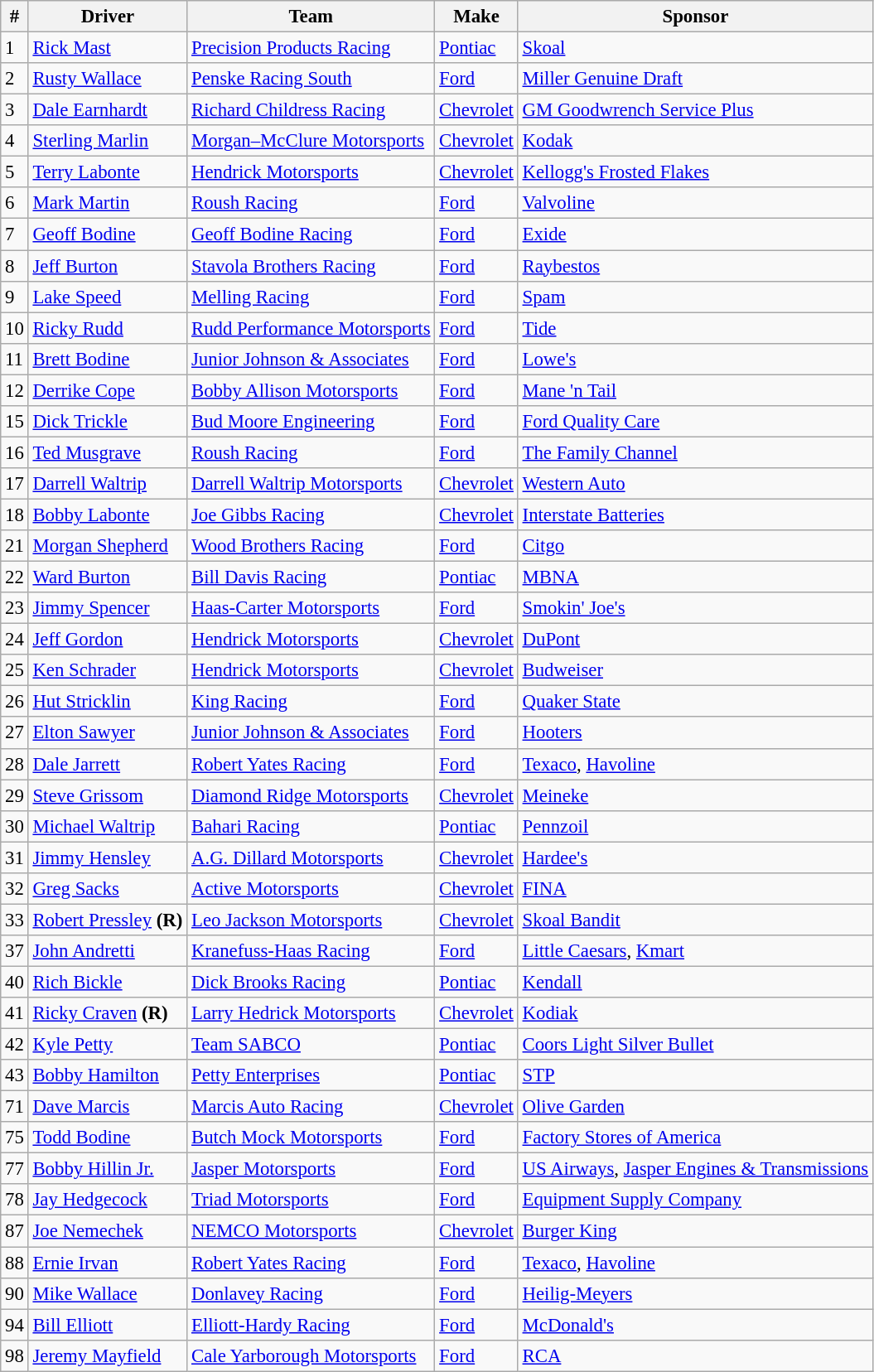<table class="wikitable" style="font-size:95%">
<tr>
<th>#</th>
<th>Driver</th>
<th>Team</th>
<th>Make</th>
<th>Sponsor</th>
</tr>
<tr>
<td>1</td>
<td><a href='#'>Rick Mast</a></td>
<td><a href='#'>Precision Products Racing</a></td>
<td><a href='#'>Pontiac</a></td>
<td><a href='#'>Skoal</a></td>
</tr>
<tr>
<td>2</td>
<td><a href='#'>Rusty Wallace</a></td>
<td><a href='#'>Penske Racing South</a></td>
<td><a href='#'>Ford</a></td>
<td><a href='#'>Miller Genuine Draft</a></td>
</tr>
<tr>
<td>3</td>
<td><a href='#'>Dale Earnhardt</a></td>
<td><a href='#'>Richard Childress Racing</a></td>
<td><a href='#'>Chevrolet</a></td>
<td><a href='#'>GM Goodwrench Service Plus</a></td>
</tr>
<tr>
<td>4</td>
<td><a href='#'>Sterling Marlin</a></td>
<td><a href='#'>Morgan–McClure Motorsports</a></td>
<td><a href='#'>Chevrolet</a></td>
<td><a href='#'>Kodak</a></td>
</tr>
<tr>
<td>5</td>
<td><a href='#'>Terry Labonte</a></td>
<td><a href='#'>Hendrick Motorsports</a></td>
<td><a href='#'>Chevrolet</a></td>
<td><a href='#'>Kellogg's Frosted Flakes</a></td>
</tr>
<tr>
<td>6</td>
<td><a href='#'>Mark Martin</a></td>
<td><a href='#'>Roush Racing</a></td>
<td><a href='#'>Ford</a></td>
<td><a href='#'>Valvoline</a></td>
</tr>
<tr>
<td>7</td>
<td><a href='#'>Geoff Bodine</a></td>
<td><a href='#'>Geoff Bodine Racing</a></td>
<td><a href='#'>Ford</a></td>
<td><a href='#'>Exide</a></td>
</tr>
<tr>
<td>8</td>
<td><a href='#'>Jeff Burton</a></td>
<td><a href='#'>Stavola Brothers Racing</a></td>
<td><a href='#'>Ford</a></td>
<td><a href='#'>Raybestos</a></td>
</tr>
<tr>
<td>9</td>
<td><a href='#'>Lake Speed</a></td>
<td><a href='#'>Melling Racing</a></td>
<td><a href='#'>Ford</a></td>
<td><a href='#'>Spam</a></td>
</tr>
<tr>
<td>10</td>
<td><a href='#'>Ricky Rudd</a></td>
<td><a href='#'>Rudd Performance Motorsports</a></td>
<td><a href='#'>Ford</a></td>
<td><a href='#'>Tide</a></td>
</tr>
<tr>
<td>11</td>
<td><a href='#'>Brett Bodine</a></td>
<td><a href='#'>Junior Johnson & Associates</a></td>
<td><a href='#'>Ford</a></td>
<td><a href='#'>Lowe's</a></td>
</tr>
<tr>
<td>12</td>
<td><a href='#'>Derrike Cope</a></td>
<td><a href='#'>Bobby Allison Motorsports</a></td>
<td><a href='#'>Ford</a></td>
<td><a href='#'>Mane 'n Tail</a></td>
</tr>
<tr>
<td>15</td>
<td><a href='#'>Dick Trickle</a></td>
<td><a href='#'>Bud Moore Engineering</a></td>
<td><a href='#'>Ford</a></td>
<td><a href='#'>Ford Quality Care</a></td>
</tr>
<tr>
<td>16</td>
<td><a href='#'>Ted Musgrave</a></td>
<td><a href='#'>Roush Racing</a></td>
<td><a href='#'>Ford</a></td>
<td><a href='#'>The Family Channel</a></td>
</tr>
<tr>
<td>17</td>
<td><a href='#'>Darrell Waltrip</a></td>
<td><a href='#'>Darrell Waltrip Motorsports</a></td>
<td><a href='#'>Chevrolet</a></td>
<td><a href='#'>Western Auto</a></td>
</tr>
<tr>
<td>18</td>
<td><a href='#'>Bobby Labonte</a></td>
<td><a href='#'>Joe Gibbs Racing</a></td>
<td><a href='#'>Chevrolet</a></td>
<td><a href='#'>Interstate Batteries</a></td>
</tr>
<tr>
<td>21</td>
<td><a href='#'>Morgan Shepherd</a></td>
<td><a href='#'>Wood Brothers Racing</a></td>
<td><a href='#'>Ford</a></td>
<td><a href='#'>Citgo</a></td>
</tr>
<tr>
<td>22</td>
<td><a href='#'>Ward Burton</a></td>
<td><a href='#'>Bill Davis Racing</a></td>
<td><a href='#'>Pontiac</a></td>
<td><a href='#'>MBNA</a></td>
</tr>
<tr>
<td>23</td>
<td><a href='#'>Jimmy Spencer</a></td>
<td><a href='#'>Haas-Carter Motorsports</a></td>
<td><a href='#'>Ford</a></td>
<td><a href='#'>Smokin' Joe's</a></td>
</tr>
<tr>
<td>24</td>
<td><a href='#'>Jeff Gordon</a></td>
<td><a href='#'>Hendrick Motorsports</a></td>
<td><a href='#'>Chevrolet</a></td>
<td><a href='#'>DuPont</a></td>
</tr>
<tr>
<td>25</td>
<td><a href='#'>Ken Schrader</a></td>
<td><a href='#'>Hendrick Motorsports</a></td>
<td><a href='#'>Chevrolet</a></td>
<td><a href='#'>Budweiser</a></td>
</tr>
<tr>
<td>26</td>
<td><a href='#'>Hut Stricklin</a></td>
<td><a href='#'>King Racing</a></td>
<td><a href='#'>Ford</a></td>
<td><a href='#'>Quaker State</a></td>
</tr>
<tr>
<td>27</td>
<td><a href='#'>Elton Sawyer</a></td>
<td><a href='#'>Junior Johnson & Associates</a></td>
<td><a href='#'>Ford</a></td>
<td><a href='#'>Hooters</a></td>
</tr>
<tr>
<td>28</td>
<td><a href='#'>Dale Jarrett</a></td>
<td><a href='#'>Robert Yates Racing</a></td>
<td><a href='#'>Ford</a></td>
<td><a href='#'>Texaco</a>, <a href='#'>Havoline</a></td>
</tr>
<tr>
<td>29</td>
<td><a href='#'>Steve Grissom</a></td>
<td><a href='#'>Diamond Ridge Motorsports</a></td>
<td><a href='#'>Chevrolet</a></td>
<td><a href='#'>Meineke</a></td>
</tr>
<tr>
<td>30</td>
<td><a href='#'>Michael Waltrip</a></td>
<td><a href='#'>Bahari Racing</a></td>
<td><a href='#'>Pontiac</a></td>
<td><a href='#'>Pennzoil</a></td>
</tr>
<tr>
<td>31</td>
<td><a href='#'>Jimmy Hensley</a></td>
<td><a href='#'>A.G. Dillard Motorsports</a></td>
<td><a href='#'>Chevrolet</a></td>
<td><a href='#'>Hardee's</a></td>
</tr>
<tr>
<td>32</td>
<td><a href='#'>Greg Sacks</a></td>
<td><a href='#'>Active Motorsports</a></td>
<td><a href='#'>Chevrolet</a></td>
<td><a href='#'>FINA</a></td>
</tr>
<tr>
<td>33</td>
<td><a href='#'>Robert Pressley</a> <strong>(R)</strong></td>
<td><a href='#'>Leo Jackson Motorsports</a></td>
<td><a href='#'>Chevrolet</a></td>
<td><a href='#'>Skoal Bandit</a></td>
</tr>
<tr>
<td>37</td>
<td><a href='#'>John Andretti</a></td>
<td><a href='#'>Kranefuss-Haas Racing</a></td>
<td><a href='#'>Ford</a></td>
<td><a href='#'>Little Caesars</a>, <a href='#'>Kmart</a></td>
</tr>
<tr>
<td>40</td>
<td><a href='#'>Rich Bickle</a></td>
<td><a href='#'>Dick Brooks Racing</a></td>
<td><a href='#'>Pontiac</a></td>
<td><a href='#'>Kendall</a></td>
</tr>
<tr>
<td>41</td>
<td><a href='#'>Ricky Craven</a> <strong>(R)</strong></td>
<td><a href='#'>Larry Hedrick Motorsports</a></td>
<td><a href='#'>Chevrolet</a></td>
<td><a href='#'>Kodiak</a></td>
</tr>
<tr>
<td>42</td>
<td><a href='#'>Kyle Petty</a></td>
<td><a href='#'>Team SABCO</a></td>
<td><a href='#'>Pontiac</a></td>
<td><a href='#'>Coors Light Silver Bullet</a></td>
</tr>
<tr>
<td>43</td>
<td><a href='#'>Bobby Hamilton</a></td>
<td><a href='#'>Petty Enterprises</a></td>
<td><a href='#'>Pontiac</a></td>
<td><a href='#'>STP</a></td>
</tr>
<tr>
<td>71</td>
<td><a href='#'>Dave Marcis</a></td>
<td><a href='#'>Marcis Auto Racing</a></td>
<td><a href='#'>Chevrolet</a></td>
<td><a href='#'>Olive Garden</a></td>
</tr>
<tr>
<td>75</td>
<td><a href='#'>Todd Bodine</a></td>
<td><a href='#'>Butch Mock Motorsports</a></td>
<td><a href='#'>Ford</a></td>
<td><a href='#'>Factory Stores of America</a></td>
</tr>
<tr>
<td>77</td>
<td><a href='#'>Bobby Hillin Jr.</a></td>
<td><a href='#'>Jasper Motorsports</a></td>
<td><a href='#'>Ford</a></td>
<td><a href='#'>US Airways</a>, <a href='#'>Jasper Engines & Transmissions</a></td>
</tr>
<tr>
<td>78</td>
<td><a href='#'>Jay Hedgecock</a></td>
<td><a href='#'>Triad Motorsports</a></td>
<td><a href='#'>Ford</a></td>
<td><a href='#'>Equipment Supply Company</a></td>
</tr>
<tr>
<td>87</td>
<td><a href='#'>Joe Nemechek</a></td>
<td><a href='#'>NEMCO Motorsports</a></td>
<td><a href='#'>Chevrolet</a></td>
<td><a href='#'>Burger King</a></td>
</tr>
<tr>
<td>88</td>
<td><a href='#'>Ernie Irvan</a></td>
<td><a href='#'>Robert Yates Racing</a></td>
<td><a href='#'>Ford</a></td>
<td><a href='#'>Texaco</a>, <a href='#'>Havoline</a></td>
</tr>
<tr>
<td>90</td>
<td><a href='#'>Mike Wallace</a></td>
<td><a href='#'>Donlavey Racing</a></td>
<td><a href='#'>Ford</a></td>
<td><a href='#'>Heilig-Meyers</a></td>
</tr>
<tr>
<td>94</td>
<td><a href='#'>Bill Elliott</a></td>
<td><a href='#'>Elliott-Hardy Racing</a></td>
<td><a href='#'>Ford</a></td>
<td><a href='#'>McDonald's</a></td>
</tr>
<tr>
<td>98</td>
<td><a href='#'>Jeremy Mayfield</a></td>
<td><a href='#'>Cale Yarborough Motorsports</a></td>
<td><a href='#'>Ford</a></td>
<td><a href='#'>RCA</a></td>
</tr>
</table>
